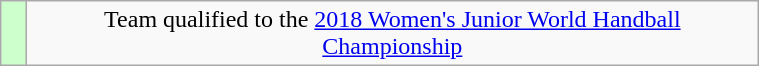<table class="wikitable" style="text-align: center;">
<tr>
<td width=10px bgcolor=#ccffcc></td>
<td width=480px>Team qualified to the <a href='#'>2018 Women's Junior World Handball Championship</a></td>
</tr>
</table>
